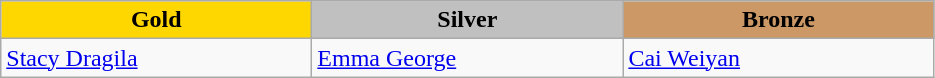<table class="wikitable" style="text-align:left">
<tr align="center">
<td width=200 bgcolor=gold><strong>Gold</strong></td>
<td width=200 bgcolor=silver><strong>Silver</strong></td>
<td width=200 bgcolor=CC9966><strong>Bronze</strong></td>
</tr>
<tr>
<td><a href='#'>Stacy Dragila</a><br><em></em></td>
<td><a href='#'>Emma George</a><br><em></em></td>
<td><a href='#'>Cai Weiyan</a><br><em></em></td>
</tr>
</table>
